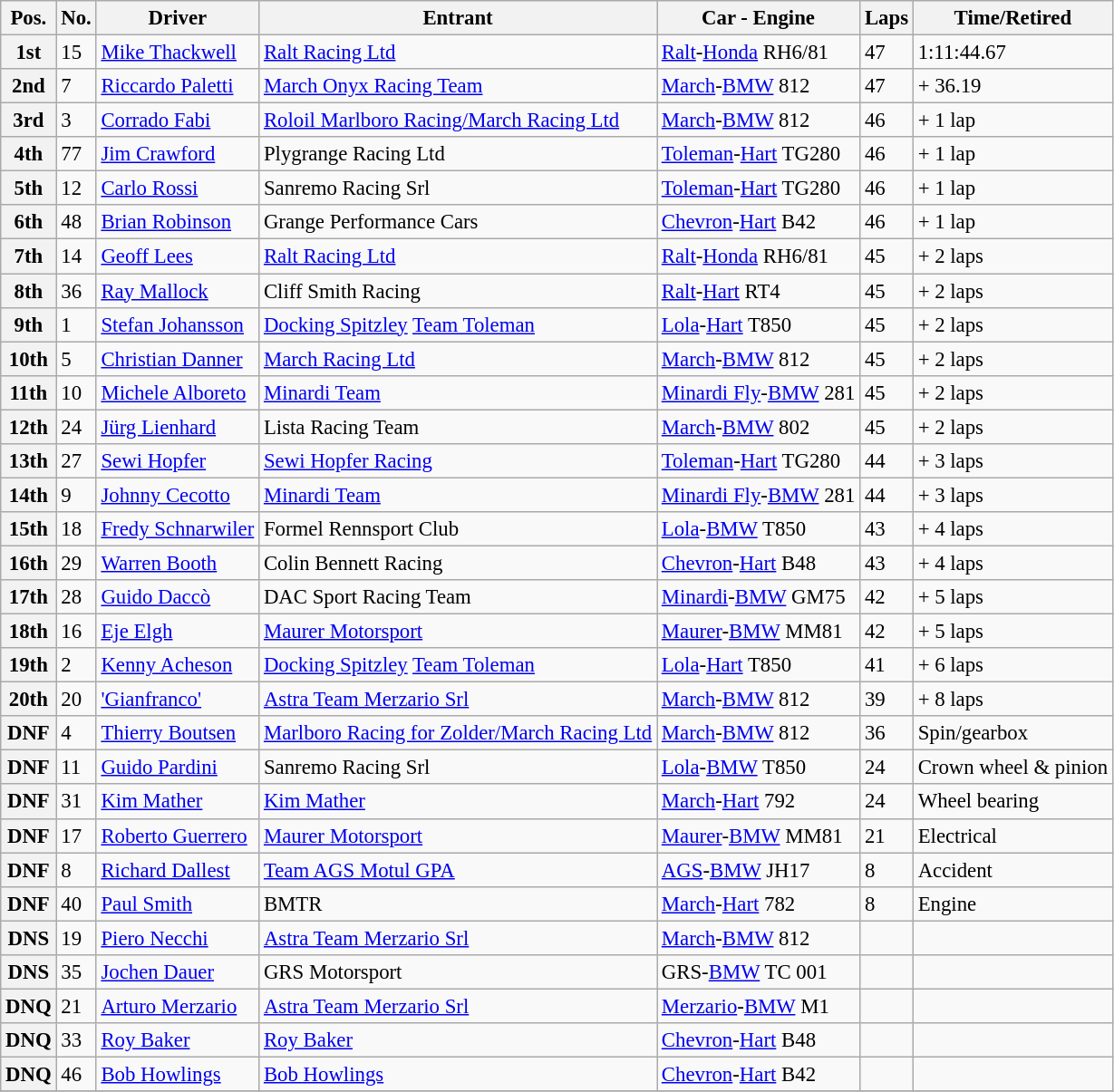<table class="wikitable" style="font-size: 95%">
<tr>
<th>Pos.</th>
<th>No.</th>
<th>Driver</th>
<th>Entrant</th>
<th>Car - Engine</th>
<th>Laps</th>
<th>Time/Retired</th>
</tr>
<tr>
<th>1st</th>
<td>15</td>
<td> <a href='#'>Mike Thackwell</a></td>
<td><a href='#'>Ralt Racing Ltd</a></td>
<td><a href='#'>Ralt</a>-<a href='#'>Honda</a> RH6/81</td>
<td>47</td>
<td>1:11:44.67</td>
</tr>
<tr>
<th>2nd</th>
<td>7</td>
<td> <a href='#'>Riccardo Paletti</a></td>
<td><a href='#'>March Onyx Racing Team</a></td>
<td><a href='#'>March</a>-<a href='#'>BMW</a> 812</td>
<td>47</td>
<td>+ 36.19</td>
</tr>
<tr>
<th>3rd</th>
<td>3</td>
<td> <a href='#'>Corrado Fabi</a></td>
<td><a href='#'>Roloil Marlboro Racing/March Racing Ltd</a></td>
<td><a href='#'>March</a>-<a href='#'>BMW</a> 812</td>
<td>46</td>
<td>+ 1 lap</td>
</tr>
<tr>
<th>4th</th>
<td>77</td>
<td> <a href='#'>Jim Crawford</a></td>
<td>Plygrange Racing Ltd</td>
<td><a href='#'>Toleman</a>-<a href='#'>Hart</a> TG280</td>
<td>46</td>
<td>+ 1 lap</td>
</tr>
<tr>
<th>5th</th>
<td>12</td>
<td> <a href='#'>Carlo Rossi</a></td>
<td>Sanremo Racing Srl</td>
<td><a href='#'>Toleman</a>-<a href='#'>Hart</a> TG280</td>
<td>46</td>
<td>+ 1 lap</td>
</tr>
<tr>
<th>6th</th>
<td>48</td>
<td> <a href='#'>Brian Robinson</a></td>
<td>Grange Performance Cars</td>
<td><a href='#'>Chevron</a>-<a href='#'>Hart</a> B42</td>
<td>46</td>
<td>+ 1 lap</td>
</tr>
<tr>
<th>7th</th>
<td>14</td>
<td> <a href='#'>Geoff Lees</a></td>
<td><a href='#'>Ralt Racing Ltd</a></td>
<td><a href='#'>Ralt</a>-<a href='#'>Honda</a> RH6/81</td>
<td>45</td>
<td>+ 2 laps</td>
</tr>
<tr>
<th>8th</th>
<td>36</td>
<td> <a href='#'>Ray Mallock</a></td>
<td>Cliff Smith Racing</td>
<td><a href='#'>Ralt</a>-<a href='#'>Hart</a> RT4</td>
<td>45</td>
<td>+ 2 laps</td>
</tr>
<tr>
<th>9th</th>
<td>1</td>
<td> <a href='#'>Stefan Johansson</a></td>
<td><a href='#'>Docking Spitzley</a> <a href='#'>Team Toleman</a></td>
<td><a href='#'>Lola</a>-<a href='#'>Hart</a> T850</td>
<td>45</td>
<td>+ 2 laps</td>
</tr>
<tr>
<th>10th</th>
<td>5</td>
<td> <a href='#'>Christian Danner</a></td>
<td><a href='#'>March Racing Ltd</a></td>
<td><a href='#'>March</a>-<a href='#'>BMW</a> 812</td>
<td>45</td>
<td>+ 2 laps</td>
</tr>
<tr>
<th>11th</th>
<td>10</td>
<td> <a href='#'>Michele Alboreto</a></td>
<td><a href='#'>Minardi Team</a></td>
<td><a href='#'>Minardi Fly</a>-<a href='#'>BMW</a> 281</td>
<td>45</td>
<td>+ 2 laps</td>
</tr>
<tr>
<th>12th</th>
<td>24</td>
<td> <a href='#'>Jürg Lienhard</a></td>
<td>Lista Racing Team</td>
<td><a href='#'>March</a>-<a href='#'>BMW</a> 802</td>
<td>45</td>
<td>+ 2 laps</td>
</tr>
<tr>
<th>13th</th>
<td>27</td>
<td> <a href='#'>Sewi Hopfer</a></td>
<td><a href='#'>Sewi Hopfer Racing</a></td>
<td><a href='#'>Toleman</a>-<a href='#'>Hart</a> TG280</td>
<td>44</td>
<td>+ 3 laps</td>
</tr>
<tr>
<th>14th</th>
<td>9</td>
<td> <a href='#'>Johnny Cecotto</a></td>
<td><a href='#'>Minardi Team</a></td>
<td><a href='#'>Minardi Fly</a>-<a href='#'>BMW</a> 281</td>
<td>44</td>
<td>+ 3 laps</td>
</tr>
<tr>
<th>15th</th>
<td>18</td>
<td> <a href='#'>Fredy Schnarwiler</a></td>
<td>Formel Rennsport Club</td>
<td><a href='#'>Lola</a>-<a href='#'>BMW</a> T850</td>
<td>43</td>
<td>+ 4 laps</td>
</tr>
<tr>
<th>16th</th>
<td>29</td>
<td> <a href='#'>Warren Booth</a></td>
<td>Colin Bennett Racing</td>
<td><a href='#'>Chevron</a>-<a href='#'>Hart</a> B48</td>
<td>43</td>
<td>+ 4 laps</td>
</tr>
<tr>
<th>17th</th>
<td>28</td>
<td> <a href='#'>Guido Daccò</a></td>
<td>DAC Sport Racing Team</td>
<td><a href='#'>Minardi</a>-<a href='#'>BMW</a> GM75</td>
<td>42</td>
<td>+ 5 laps</td>
</tr>
<tr>
<th>18th</th>
<td>16</td>
<td> <a href='#'>Eje Elgh</a></td>
<td><a href='#'>Maurer Motorsport</a></td>
<td><a href='#'>Maurer</a>-<a href='#'>BMW</a> MM81</td>
<td>42</td>
<td>+ 5 laps</td>
</tr>
<tr>
<th>19th</th>
<td>2</td>
<td> <a href='#'>Kenny Acheson</a></td>
<td><a href='#'>Docking Spitzley</a> <a href='#'>Team Toleman</a></td>
<td><a href='#'>Lola</a>-<a href='#'>Hart</a> T850</td>
<td>41</td>
<td>+ 6 laps</td>
</tr>
<tr>
<th>20th</th>
<td>20</td>
<td> <a href='#'>'Gianfranco'</a></td>
<td><a href='#'>Astra Team Merzario Srl</a></td>
<td><a href='#'>March</a>-<a href='#'>BMW</a> 812</td>
<td>39</td>
<td>+ 8 laps</td>
</tr>
<tr>
<th>DNF</th>
<td>4</td>
<td> <a href='#'>Thierry Boutsen</a></td>
<td><a href='#'>Marlboro Racing for Zolder/March Racing Ltd</a></td>
<td><a href='#'>March</a>-<a href='#'>BMW</a> 812</td>
<td>36</td>
<td>Spin/gearbox</td>
</tr>
<tr>
<th>DNF</th>
<td>11</td>
<td> <a href='#'>Guido Pardini</a></td>
<td>Sanremo Racing Srl</td>
<td><a href='#'>Lola</a>-<a href='#'>BMW</a> T850</td>
<td>24</td>
<td>Crown wheel & pinion</td>
</tr>
<tr>
<th>DNF</th>
<td>31</td>
<td> <a href='#'>Kim Mather</a></td>
<td><a href='#'>Kim Mather</a></td>
<td><a href='#'>March</a>-<a href='#'>Hart</a> 792</td>
<td>24</td>
<td>Wheel bearing</td>
</tr>
<tr>
<th>DNF</th>
<td>17</td>
<td> <a href='#'>Roberto Guerrero</a></td>
<td><a href='#'>Maurer Motorsport</a></td>
<td><a href='#'>Maurer</a>-<a href='#'>BMW</a> MM81</td>
<td>21</td>
<td>Electrical</td>
</tr>
<tr>
<th>DNF</th>
<td>8</td>
<td> <a href='#'>Richard Dallest</a></td>
<td><a href='#'>Team AGS Motul GPA</a></td>
<td><a href='#'>AGS</a>-<a href='#'>BMW</a> JH17</td>
<td>8</td>
<td>Accident</td>
</tr>
<tr>
<th>DNF</th>
<td>40</td>
<td> <a href='#'>Paul Smith</a></td>
<td>BMTR</td>
<td><a href='#'>March</a>-<a href='#'>Hart</a> 782</td>
<td>8</td>
<td>Engine</td>
</tr>
<tr>
<th>DNS</th>
<td>19</td>
<td> <a href='#'>Piero Necchi</a></td>
<td><a href='#'>Astra Team Merzario Srl</a></td>
<td><a href='#'>March</a>-<a href='#'>BMW</a> 812</td>
<td></td>
<td></td>
</tr>
<tr>
<th>DNS</th>
<td>35</td>
<td> <a href='#'>Jochen Dauer</a></td>
<td>GRS Motorsport</td>
<td>GRS-<a href='#'>BMW</a> TC 001</td>
<td></td>
<td></td>
</tr>
<tr>
<th>DNQ</th>
<td>21</td>
<td> <a href='#'>Arturo Merzario</a></td>
<td><a href='#'>Astra Team Merzario Srl</a></td>
<td><a href='#'>Merzario</a>-<a href='#'>BMW</a> M1</td>
<td></td>
<td></td>
</tr>
<tr>
<th>DNQ</th>
<td>33</td>
<td> <a href='#'>Roy Baker</a></td>
<td><a href='#'>Roy Baker</a></td>
<td><a href='#'>Chevron</a>-<a href='#'>Hart</a> B48</td>
<td></td>
<td></td>
</tr>
<tr>
<th>DNQ</th>
<td>46</td>
<td> <a href='#'>Bob Howlings</a></td>
<td><a href='#'>Bob Howlings</a></td>
<td><a href='#'>Chevron</a>-<a href='#'>Hart</a> B42</td>
<td></td>
<td></td>
</tr>
<tr>
</tr>
</table>
